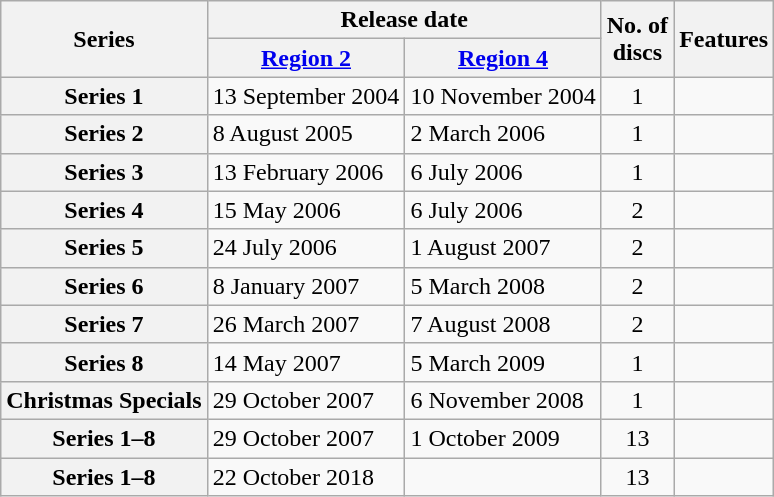<table class="wikitable">
<tr>
<th rowspan="2">Series</th>
<th colspan="2">Release date</th>
<th rowspan="2">No. of<br>discs</th>
<th rowspan="2">Features</th>
</tr>
<tr>
<th><a href='#'>Region 2</a></th>
<th><a href='#'>Region 4</a></th>
</tr>
<tr>
<th scope="row">Series 1</th>
<td>13 September 2004</td>
<td>10 November 2004</td>
<td align="center">1</td>
<td></td>
</tr>
<tr>
<th scope="row">Series 2</th>
<td>8 August 2005</td>
<td>2 March 2006</td>
<td align="center">1</td>
<td></td>
</tr>
<tr>
<th scope="row">Series 3</th>
<td>13 February 2006</td>
<td>6 July 2006</td>
<td align="center">1</td>
<td></td>
</tr>
<tr>
<th scope="row">Series 4</th>
<td>15 May 2006</td>
<td>6 July 2006</td>
<td align="center">2</td>
<td></td>
</tr>
<tr>
<th scope="row">Series 5</th>
<td>24 July 2006</td>
<td>1 August 2007</td>
<td align="center">2</td>
<td></td>
</tr>
<tr>
<th scope="row">Series 6</th>
<td>8 January 2007</td>
<td>5 March 2008</td>
<td align="center">2</td>
<td></td>
</tr>
<tr>
<th scope="row">Series 7</th>
<td>26 March 2007</td>
<td>7 August 2008</td>
<td align="center">2</td>
<td></td>
</tr>
<tr>
<th scope="row">Series 8</th>
<td>14 May 2007</td>
<td>5 March 2009</td>
<td align="center">1</td>
<td></td>
</tr>
<tr>
<th scope="row">Christmas Specials</th>
<td>29 October 2007</td>
<td>6 November 2008</td>
<td align="center">1</td>
<td></td>
</tr>
<tr>
<th scope="row">Series 1–8</th>
<td>29 October 2007</td>
<td>1 October 2009</td>
<td align="center">13</td>
<td></td>
</tr>
<tr>
<th scope="row">Series 1–8 </th>
<td>22 October 2018</td>
<td></td>
<td align="center">13</td>
<td></td>
</tr>
</table>
